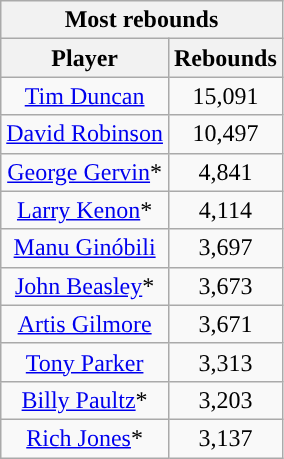<table class="wikitable sortable" style="text-align:center">
<tr>
<th colspan="2">Most rebounds</th>
</tr>
<tr>
<th>Player</th>
<th>Rebounds</th>
</tr>
<tr>
<td><a href='#'>Tim Duncan</a></td>
<td>15,091</td>
</tr>
<tr>
<td><a href='#'>David Robinson</a></td>
<td>10,497</td>
</tr>
<tr>
<td><a href='#'>George Gervin</a>*</td>
<td>4,841</td>
</tr>
<tr>
<td><a href='#'>Larry Kenon</a>*</td>
<td>4,114</td>
</tr>
<tr>
<td><a href='#'>Manu Ginóbili</a></td>
<td>3,697</td>
</tr>
<tr>
<td><a href='#'>John Beasley</a>*</td>
<td>3,673</td>
</tr>
<tr>
<td><a href='#'>Artis Gilmore</a></td>
<td>3,671</td>
</tr>
<tr>
<td><a href='#'>Tony Parker</a></td>
<td>3,313</td>
</tr>
<tr>
<td><a href='#'>Billy Paultz</a>*</td>
<td>3,203</td>
</tr>
<tr>
<td><a href='#'>Rich Jones</a>*</td>
<td>3,137</td>
</tr>
</table>
